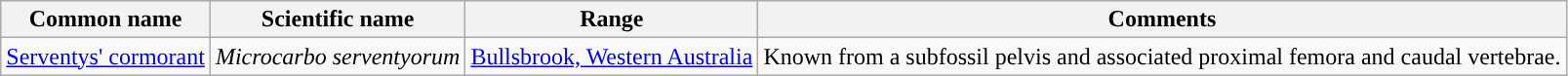<table class="wikitable">
<tr>
<th>Common name</th>
<th>Scientific name</th>
<th>Range</th>
<th class="unsortable">Comments</th>
</tr>
<tr>
<td><a href='#'>Serventys' cormorant</a></td>
<td><em>Microcarbo serventyorum</em></td>
<td><a href='#'>Bullsbrook, Western Australia</a></td>
<td>Known from a subfossil pelvis and associated proximal femora and caudal vertebrae.</td>
</tr>
</table>
